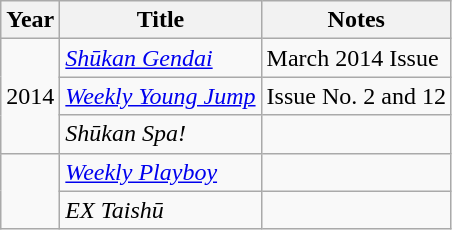<table class="wikitable">
<tr>
<th>Year</th>
<th>Title</th>
<th>Notes</th>
</tr>
<tr>
<td rowspan="3">2014</td>
<td><em><a href='#'>Shūkan Gendai</a></em></td>
<td>March 2014 Issue</td>
</tr>
<tr>
<td><em><a href='#'>Weekly Young Jump</a></em></td>
<td>Issue No. 2 and 12</td>
</tr>
<tr>
<td><em>Shūkan Spa!</em></td>
<td></td>
</tr>
<tr>
<td rowspan="2"></td>
<td><em><a href='#'>Weekly Playboy</a></em></td>
<td></td>
</tr>
<tr>
<td><em>EX Taishū</em></td>
<td></td>
</tr>
</table>
